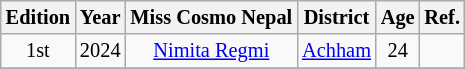<table class="wikitable sortable" style="font-size: 85%;">
<tr>
<th>Edition</th>
<th>Year</th>
<th>Miss Cosmo Nepal</th>
<th>District</th>
<th>Age</th>
<th>Ref.</th>
</tr>
<tr>
<td align=center>1st</td>
<td align=center>2024</td>
<td align=center><a href='#'>Nimita Regmi</a></td>
<td align=center><a href='#'>Achham</a></td>
<td align=center>24</td>
<td></td>
</tr>
<tr>
</tr>
</table>
